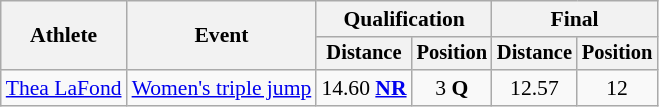<table class=wikitable style="font-size:90%">
<tr>
<th rowspan="2">Athlete</th>
<th rowspan="2">Event</th>
<th colspan="2">Qualification</th>
<th colspan="2">Final</th>
</tr>
<tr style="font-size:95%">
<th>Distance</th>
<th>Position</th>
<th>Distance</th>
<th>Position</th>
</tr>
<tr align=center>
<td align=left><a href='#'>Thea LaFond</a></td>
<td align=left><a href='#'>Women's triple jump</a></td>
<td>14.60 <strong><a href='#'>NR</a></strong></td>
<td>3 <strong>Q</strong></td>
<td>12.57</td>
<td>12</td>
</tr>
</table>
